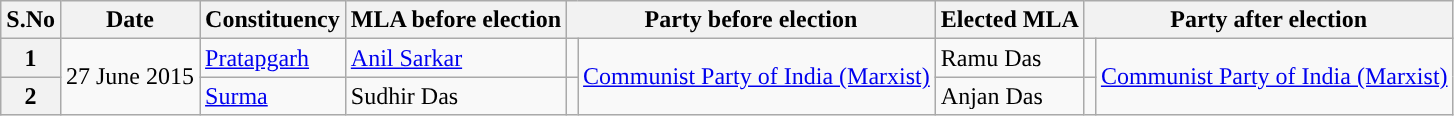<table class="wikitable sortable">
<tr>
<th>S.No</th>
<th>Date</th>
<th>Constituency</th>
<th>MLA before election</th>
<th colspan="2">Party before election</th>
<th>Elected MLA</th>
<th colspan="2">Party after election</th>
</tr>
<tr>
<th>1</th>
<td rowspan="2">27 June 2015</td>
<td><a href='#'>Pratapgarh</a></td>
<td><a href='#'>Anil Sarkar</a></td>
<td></td>
<td rowspan="2"><a href='#'>Communist Party of India (Marxist)</a></td>
<td>Ramu Das</td>
<td></td>
<td rowspan="2"><a href='#'>Communist Party of India (Marxist)</a></td>
</tr>
<tr>
<th>2</th>
<td><a href='#'>Surma</a></td>
<td>Sudhir Das</td>
<td></td>
<td>Anjan Das</td>
<td></td>
</tr>
</table>
